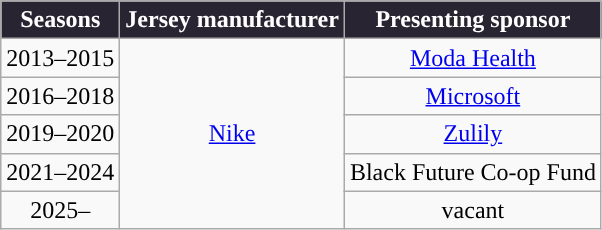<table class="wikitable" style="text-align: center">
<tr>
<th style="background:#292431; color:#FFFFFF; ">Seasons</th>
<th style="background:#292431; color:#FFFFFF; ">Jersey manufacturer</th>
<th style="background:#292431; color:#FFFFFF; ">Presenting sponsor</th>
</tr>
<tr>
<td>2013–2015</td>
<td rowspan="5"><a href='#'>Nike</a></td>
<td><a href='#'>Moda Health</a></td>
</tr>
<tr>
<td>2016–2018</td>
<td><a href='#'>Microsoft</a></td>
</tr>
<tr>
<td>2019–2020</td>
<td><a href='#'>Zulily</a></td>
</tr>
<tr>
<td>2021–2024</td>
<td>Black Future Co-op Fund</td>
</tr>
<tr>
<td>2025–</td>
<td>vacant</td>
</tr>
</table>
